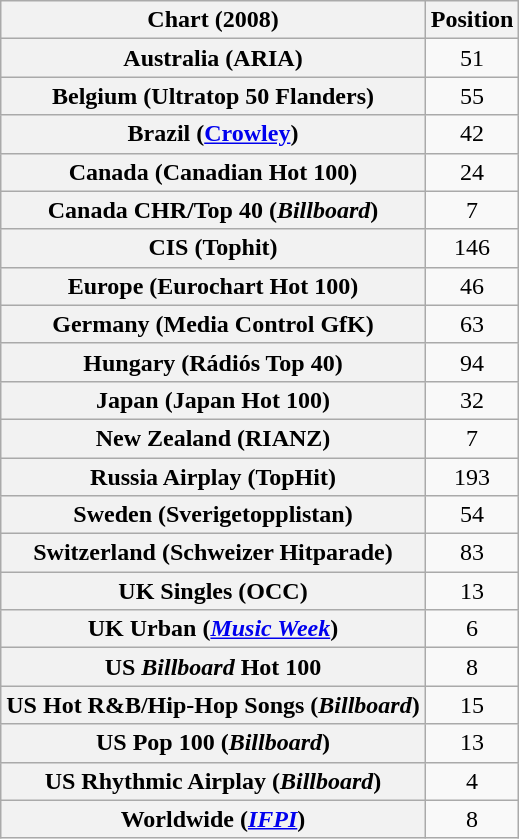<table class="wikitable sortable plainrowheaders" style="text-align:center">
<tr>
<th scope="col">Chart (2008)</th>
<th scope="col">Position</th>
</tr>
<tr>
<th scope="row">Australia (ARIA)</th>
<td>51</td>
</tr>
<tr>
<th scope="row">Belgium (Ultratop 50 Flanders)</th>
<td>55</td>
</tr>
<tr>
<th scope="row">Brazil (<a href='#'>Crowley</a>)</th>
<td>42</td>
</tr>
<tr>
<th scope="row">Canada (Canadian Hot 100)</th>
<td>24</td>
</tr>
<tr>
<th scope="row">Canada CHR/Top 40 (<em>Billboard</em>)</th>
<td>7</td>
</tr>
<tr>
<th scope="row">CIS (Tophit)</th>
<td>146</td>
</tr>
<tr>
<th scope="row">Europe (Eurochart Hot 100)</th>
<td>46</td>
</tr>
<tr>
<th scope="row">Germany (Media Control GfK)</th>
<td>63</td>
</tr>
<tr>
<th scope="row">Hungary (Rádiós Top 40)</th>
<td>94</td>
</tr>
<tr>
<th scope="row">Japan (Japan Hot 100)</th>
<td>32</td>
</tr>
<tr>
<th scope="row">New Zealand (RIANZ)</th>
<td>7</td>
</tr>
<tr>
<th scope="row">Russia Airplay (TopHit)</th>
<td>193</td>
</tr>
<tr>
<th scope="row">Sweden (Sverigetopplistan)</th>
<td>54</td>
</tr>
<tr>
<th scope="row">Switzerland (Schweizer Hitparade)</th>
<td>83</td>
</tr>
<tr>
<th scope="row">UK Singles (OCC)</th>
<td>13</td>
</tr>
<tr>
<th scope="row">UK Urban (<em><a href='#'>Music Week</a></em>)</th>
<td>6</td>
</tr>
<tr>
<th scope="row">US <em>Billboard</em> Hot 100</th>
<td>8</td>
</tr>
<tr>
<th scope="row">US Hot R&B/Hip-Hop Songs (<em>Billboard</em>)</th>
<td>15</td>
</tr>
<tr>
<th scope="row">US Pop 100 (<em>Billboard</em>)</th>
<td>13</td>
</tr>
<tr>
<th scope="row">US Rhythmic Airplay (<em>Billboard</em>)</th>
<td>4</td>
</tr>
<tr>
<th scope="row">Worldwide (<em><a href='#'>IFPI</a></em>)</th>
<td>8</td>
</tr>
</table>
